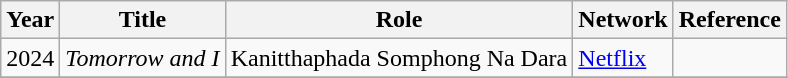<table class="wikitable">
<tr>
<th>Year</th>
<th>Title</th>
<th>Role</th>
<th>Network</th>
<th>Reference</th>
</tr>
<tr>
<td>2024</td>
<td><em>Tomorrow and I</em></td>
<td>Kanitthaphada Somphong Na Dara</td>
<td><a href='#'>Netflix</a></td>
<td></td>
</tr>
<tr>
</tr>
</table>
